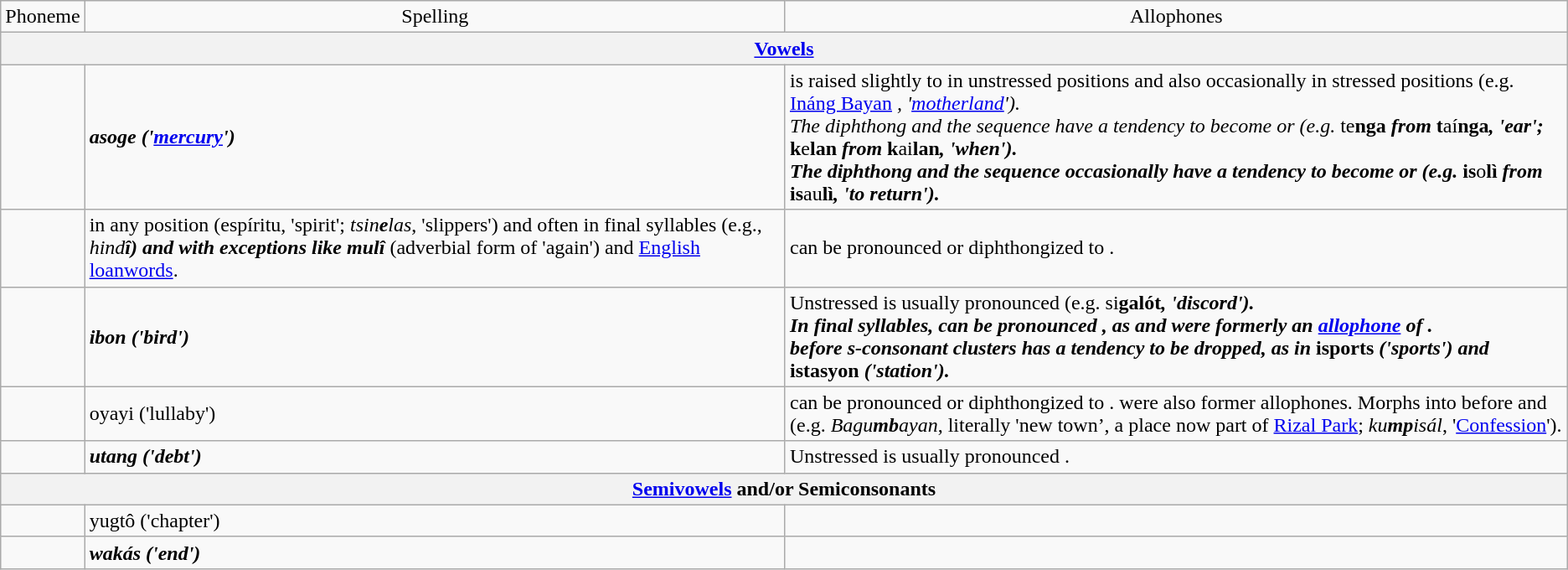<table class="wikitable">
<tr style="text-align: center;">
<td>Phoneme</td>
<td>Spelling</td>
<td>Allophones</td>
</tr>
<tr>
<th colspan="4" style="text-align: center;"><strong><a href='#'>Vowels</a></strong></th>
</tr>
<tr>
<td></td>
<td> <strong><em>a<strong>soge<em> ('<a href='#'>mercury</a>')</td>
<td> is raised slightly to  in unstressed positions and also occasionally in stressed positions (e.g. </em><a href='#'>Ináng Bayan</a><em> , '<a href='#'>motherland</a>').<br>The diphthong  and the sequence  have a tendency to become  or  (e.g. </em>t</strong>e<strong>nga<em> from </em>t</strong>aí<strong>nga<em>, 'ear'; </em>k</strong>e<strong>lan<em> from </em>k</strong>ai<strong>lan<em>, 'when').<br>The diphthong  and the sequence  occasionally have a tendency to become  or  (e.g. </em>is</strong>o<strong>lì<em> from </em>is</strong>au<strong>lì<em>, 'to return').</td>
</tr>
<tr>
<td></td>
<td> in any position (</em></strong>e</strong>spíritu</em>, 'spirit'; <em>tsin<strong>e</strong>las</em>, 'slippers') and often  in final syllables (e.g., <em>hind<strong>î<strong><em>) and with exceptions like </em>mul</strong>î</em></strong> (adverbial form of 'again') and <a href='#'>English loanwords</a>.</td>
<td> can be pronounced  or  diphthongized to .</td>
</tr>
<tr>
<td></td>
<td> <strong><em>i<strong>bon<em> ('bird')</td>
<td>Unstressed  is usually pronounced  (e.g. </em>s</strong>i<strong>galót<em>, 'discord').<br>In final syllables,  can be pronounced , as  and  were formerly an <a href='#'>allophone</a> of .<br> before s-consonant clusters has a tendency to be dropped, as in </em>isports<em>  ('sports') and </em>istasyon<em>  ('station').</td>
</tr>
<tr>
<td></td>
<td> </em></strong>o</strong>yayi</em> ('lullaby')</td>
<td> can be pronounced  or diphthongized to .  were also former allophones. Morphs into  before  and  (e.g. <em>Bagu<strong>mb</strong>ayan</em>, literally 'new town’, a place now part of <a href='#'>Rizal Park</a>; <em>ku<strong>mp</strong>isál</em>, '<a href='#'>Confession</a>').</td>
</tr>
<tr>
<td></td>
<td> <strong><em>u<strong>tang<em> ('debt')</td>
<td>Unstressed  is usually pronounced .</td>
</tr>
<tr>
<th colspan="4" style="text-align: center;"></strong><a href='#'>Semivowels</a> and/or Semiconsonants<strong></th>
</tr>
<tr>
<td></td>
<td> </em></strong>y</strong>ugtô</em> ('chapter')</td>
<td></td>
</tr>
<tr>
<td></td>
<td> <strong><em>w<strong>akás<em> ('end')</td>
<td></td>
</tr>
</table>
